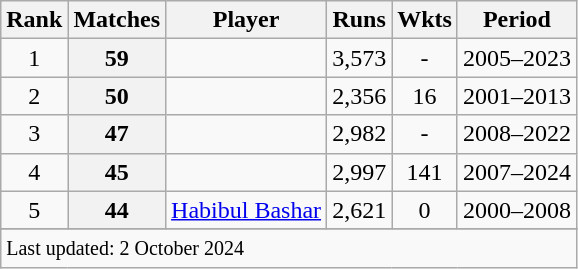<table class="wikitable plainrowheaders sortable">
<tr>
<th scope=col>Rank</th>
<th scope=col>Matches</th>
<th scope=col>Player</th>
<th scope=col>Runs</th>
<th scope=col>Wkts</th>
<th scope=col>Period</th>
</tr>
<tr>
<td align=center>1</td>
<th scope=row style=text-align:center;>59</th>
<td></td>
<td align=center>3,573</td>
<td align=center>-</td>
<td>2005–2023</td>
</tr>
<tr>
<td align=center>2</td>
<th scope=row style=text-align:center;>50</th>
<td></td>
<td align=center>2,356</td>
<td align=center>16</td>
<td>2001–2013</td>
</tr>
<tr>
<td align=center>3</td>
<th scope=row style=text-align:center;>47</th>
<td></td>
<td align=center>2,982</td>
<td align=center>-</td>
<td>2008–2022</td>
</tr>
<tr>
<td align=center>4</td>
<th scope=row style=text-align:center;>45</th>
<td></td>
<td align=center>2,997</td>
<td align=center>141</td>
<td>2007–2024</td>
</tr>
<tr>
<td align=center>5</td>
<th scope=row style=text-align:center;>44</th>
<td><a href='#'>Habibul Bashar</a></td>
<td align=center>2,621</td>
<td align=center>0</td>
<td>2000–2008</td>
</tr>
<tr>
</tr>
<tr class=sortbottom>
<td colspan=6><small>Last updated: 2 October 2024</small></td>
</tr>
</table>
